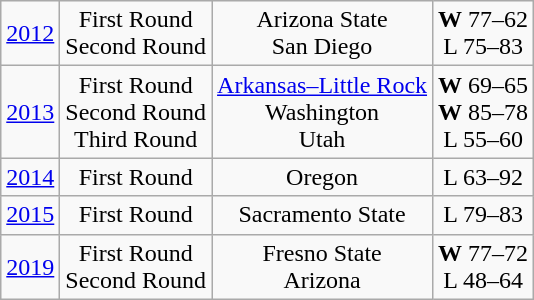<table class="wikitable">
<tr align="center">
<td><a href='#'>2012</a></td>
<td>First Round<br>Second Round</td>
<td>Arizona State<br>San Diego</td>
<td><strong>W</strong> 77–62<br>L 75–83</td>
</tr>
<tr align="center">
<td><a href='#'>2013</a></td>
<td>First Round<br>Second Round<br>Third Round</td>
<td><a href='#'>Arkansas–Little Rock</a><br>Washington<br>Utah</td>
<td><strong>W</strong> 69–65<br><strong>W</strong> 85–78<br>L 55–60</td>
</tr>
<tr align="center">
<td><a href='#'>2014</a></td>
<td>First Round</td>
<td>Oregon</td>
<td>L 63–92</td>
</tr>
<tr align="center">
<td><a href='#'>2015</a></td>
<td>First Round</td>
<td>Sacramento State</td>
<td>L 79–83</td>
</tr>
<tr align="center">
<td><a href='#'>2019</a></td>
<td>First Round<br>Second Round</td>
<td>Fresno State<br>Arizona</td>
<td><strong>W</strong> 77–72<br>L 48–64</td>
</tr>
</table>
